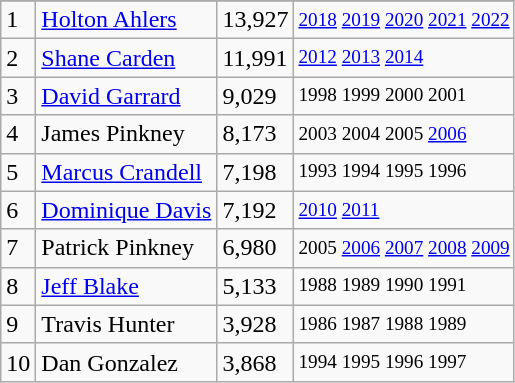<table class="wikitable">
<tr>
</tr>
<tr>
<td>1</td>
<td><a href='#'>Holton Ahlers</a></td>
<td>13,927</td>
<td style="font-size:80%;"><a href='#'>2018</a> <a href='#'>2019</a> <a href='#'>2020</a> <a href='#'>2021</a> <a href='#'>2022</a></td>
</tr>
<tr>
<td>2</td>
<td><a href='#'>Shane Carden</a></td>
<td>11,991</td>
<td style="font-size:80%;"><a href='#'>2012</a> <a href='#'>2013</a> <a href='#'>2014</a></td>
</tr>
<tr>
<td>3</td>
<td><a href='#'>David Garrard</a></td>
<td>9,029</td>
<td style="font-size:80%;">1998 1999 2000 2001</td>
</tr>
<tr>
<td>4</td>
<td>James Pinkney</td>
<td>8,173</td>
<td style="font-size:80%;">2003 2004 2005 <a href='#'>2006</a></td>
</tr>
<tr>
<td>5</td>
<td><a href='#'>Marcus Crandell</a></td>
<td>7,198</td>
<td style="font-size:80%;">1993 1994 1995 1996</td>
</tr>
<tr>
<td>6</td>
<td><a href='#'>Dominique Davis</a></td>
<td>7,192</td>
<td style="font-size:80%;"><a href='#'>2010</a> <a href='#'>2011</a></td>
</tr>
<tr>
<td>7</td>
<td>Patrick Pinkney</td>
<td>6,980</td>
<td style="font-size:80%;">2005 <a href='#'>2006</a> <a href='#'>2007</a> <a href='#'>2008</a> <a href='#'>2009</a></td>
</tr>
<tr>
<td>8</td>
<td><a href='#'>Jeff Blake</a></td>
<td>5,133</td>
<td style="font-size:80%;">1988 1989 1990 1991</td>
</tr>
<tr>
<td>9</td>
<td>Travis Hunter</td>
<td>3,928</td>
<td style="font-size:80%;">1986 1987 1988 1989</td>
</tr>
<tr>
<td>10</td>
<td>Dan Gonzalez</td>
<td>3,868</td>
<td style="font-size:80%;">1994 1995 1996 1997</td>
</tr>
</table>
